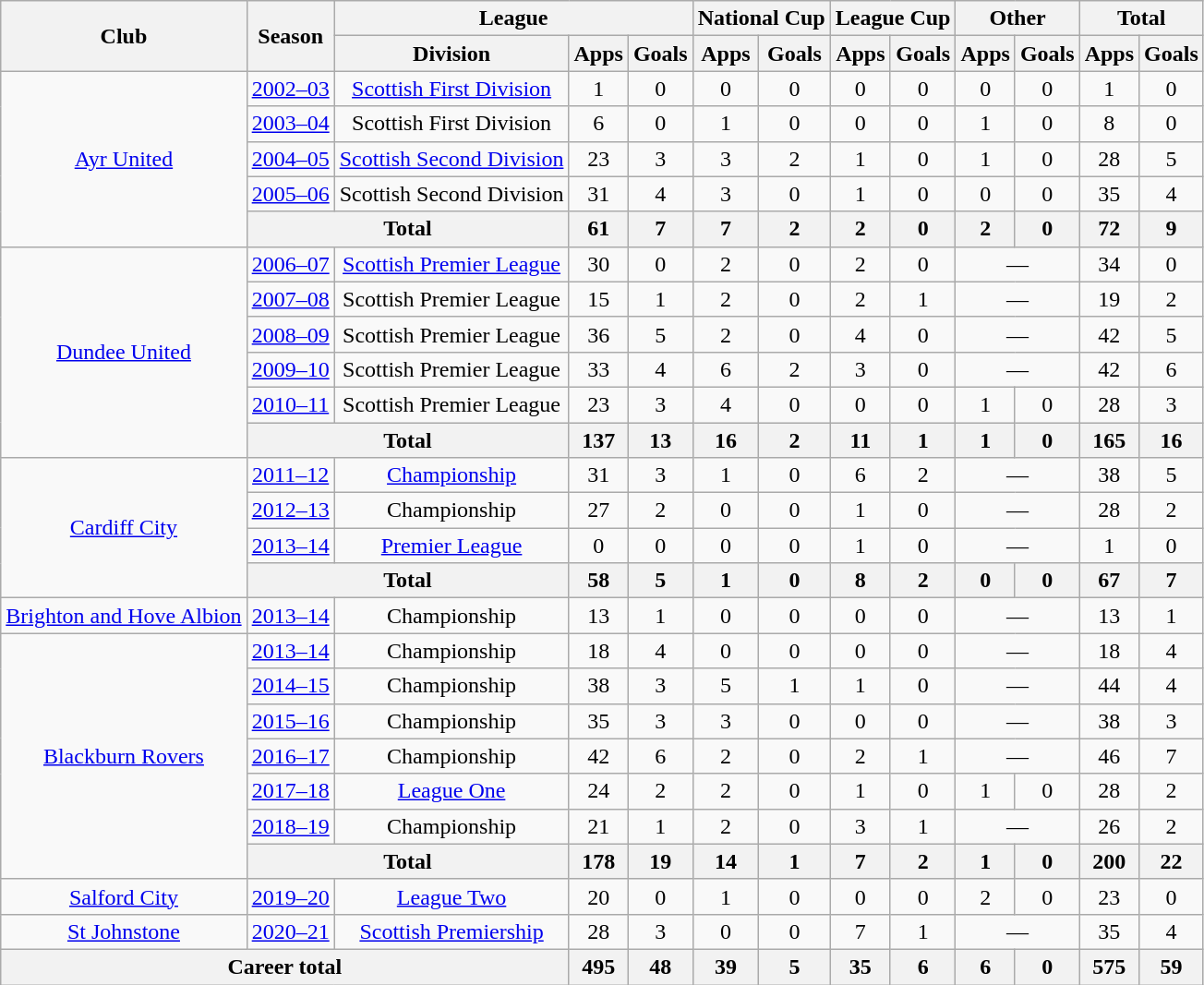<table class="wikitable" style="text-align:center">
<tr>
<th rowspan="2">Club</th>
<th rowspan="2">Season</th>
<th colspan="3">League</th>
<th colspan="2">National Cup</th>
<th colspan="2">League Cup</th>
<th colspan="2">Other</th>
<th colspan="2">Total</th>
</tr>
<tr>
<th>Division</th>
<th>Apps</th>
<th>Goals</th>
<th>Apps</th>
<th>Goals</th>
<th>Apps</th>
<th>Goals</th>
<th>Apps</th>
<th>Goals</th>
<th>Apps</th>
<th>Goals</th>
</tr>
<tr>
<td rowspan="5"><a href='#'>Ayr United</a></td>
<td><a href='#'>2002–03</a></td>
<td><a href='#'>Scottish First Division</a></td>
<td>1</td>
<td>0</td>
<td>0</td>
<td>0</td>
<td>0</td>
<td>0</td>
<td>0</td>
<td>0</td>
<td>1</td>
<td>0</td>
</tr>
<tr>
<td><a href='#'>2003–04</a></td>
<td>Scottish First Division</td>
<td>6</td>
<td>0</td>
<td>1</td>
<td>0</td>
<td>0</td>
<td>0</td>
<td>1</td>
<td>0</td>
<td>8</td>
<td>0</td>
</tr>
<tr>
<td><a href='#'>2004–05</a></td>
<td><a href='#'>Scottish Second Division</a></td>
<td>23</td>
<td>3</td>
<td>3</td>
<td>2</td>
<td>1</td>
<td>0</td>
<td>1</td>
<td>0</td>
<td>28</td>
<td>5</td>
</tr>
<tr>
<td><a href='#'>2005–06</a></td>
<td>Scottish Second Division</td>
<td>31</td>
<td>4</td>
<td>3</td>
<td>0</td>
<td>1</td>
<td>0</td>
<td>0</td>
<td>0</td>
<td>35</td>
<td>4</td>
</tr>
<tr>
<th colspan="2">Total</th>
<th>61</th>
<th>7</th>
<th>7</th>
<th>2</th>
<th>2</th>
<th>0</th>
<th>2</th>
<th>0</th>
<th>72</th>
<th>9</th>
</tr>
<tr>
<td rowspan="6"><a href='#'>Dundee United</a></td>
<td><a href='#'>2006–07</a></td>
<td><a href='#'>Scottish Premier League</a></td>
<td>30</td>
<td>0</td>
<td>2</td>
<td>0</td>
<td>2</td>
<td>0</td>
<td colspan="2">—</td>
<td>34</td>
<td>0</td>
</tr>
<tr>
<td><a href='#'>2007–08</a></td>
<td>Scottish Premier League</td>
<td>15</td>
<td>1</td>
<td>2</td>
<td>0</td>
<td>2</td>
<td>1</td>
<td colspan="2">—</td>
<td>19</td>
<td>2</td>
</tr>
<tr>
<td><a href='#'>2008–09</a></td>
<td>Scottish Premier League</td>
<td>36</td>
<td>5</td>
<td>2</td>
<td>0</td>
<td>4</td>
<td>0</td>
<td colspan="2">—</td>
<td>42</td>
<td>5</td>
</tr>
<tr>
<td><a href='#'>2009–10</a></td>
<td>Scottish Premier League</td>
<td>33</td>
<td>4</td>
<td>6</td>
<td>2</td>
<td>3</td>
<td>0</td>
<td colspan="2">—</td>
<td>42</td>
<td>6</td>
</tr>
<tr>
<td><a href='#'>2010–11</a></td>
<td>Scottish Premier League</td>
<td>23</td>
<td>3</td>
<td>4</td>
<td>0</td>
<td>0</td>
<td>0</td>
<td>1</td>
<td>0</td>
<td>28</td>
<td>3</td>
</tr>
<tr>
<th colspan="2">Total</th>
<th>137</th>
<th>13</th>
<th>16</th>
<th>2</th>
<th>11</th>
<th>1</th>
<th>1</th>
<th>0</th>
<th>165</th>
<th>16</th>
</tr>
<tr>
<td rowspan="4"><a href='#'>Cardiff City</a></td>
<td><a href='#'>2011–12</a></td>
<td><a href='#'>Championship</a></td>
<td>31</td>
<td>3</td>
<td>1</td>
<td>0</td>
<td>6</td>
<td>2</td>
<td colspan="2">—</td>
<td>38</td>
<td>5</td>
</tr>
<tr>
<td><a href='#'>2012–13</a></td>
<td>Championship</td>
<td>27</td>
<td>2</td>
<td>0</td>
<td>0</td>
<td>1</td>
<td>0</td>
<td colspan="2">—</td>
<td>28</td>
<td>2</td>
</tr>
<tr>
<td><a href='#'>2013–14</a></td>
<td><a href='#'>Premier League</a></td>
<td>0</td>
<td>0</td>
<td>0</td>
<td>0</td>
<td>1</td>
<td>0</td>
<td colspan="2">—</td>
<td>1</td>
<td>0</td>
</tr>
<tr>
<th colspan="2">Total</th>
<th>58</th>
<th>5</th>
<th>1</th>
<th>0</th>
<th>8</th>
<th>2</th>
<th>0</th>
<th>0</th>
<th>67</th>
<th>7</th>
</tr>
<tr>
<td><a href='#'>Brighton and Hove Albion</a></td>
<td><a href='#'>2013–14</a></td>
<td>Championship</td>
<td>13</td>
<td>1</td>
<td>0</td>
<td>0</td>
<td>0</td>
<td>0</td>
<td colspan="2">—</td>
<td>13</td>
<td>1</td>
</tr>
<tr>
<td rowspan="7"><a href='#'>Blackburn Rovers</a></td>
<td><a href='#'>2013–14</a></td>
<td>Championship</td>
<td>18</td>
<td>4</td>
<td>0</td>
<td>0</td>
<td>0</td>
<td>0</td>
<td colspan="2">—</td>
<td>18</td>
<td>4</td>
</tr>
<tr>
<td><a href='#'>2014–15</a></td>
<td>Championship</td>
<td>38</td>
<td>3</td>
<td>5</td>
<td>1</td>
<td>1</td>
<td>0</td>
<td colspan="2">—</td>
<td>44</td>
<td>4</td>
</tr>
<tr>
<td><a href='#'>2015–16</a></td>
<td>Championship</td>
<td>35</td>
<td>3</td>
<td>3</td>
<td>0</td>
<td>0</td>
<td>0</td>
<td colspan="2">—</td>
<td>38</td>
<td>3</td>
</tr>
<tr>
<td><a href='#'>2016–17</a></td>
<td>Championship</td>
<td>42</td>
<td>6</td>
<td>2</td>
<td>0</td>
<td>2</td>
<td>1</td>
<td colspan="2">—</td>
<td>46</td>
<td>7</td>
</tr>
<tr>
<td><a href='#'>2017–18</a></td>
<td><a href='#'>League One</a></td>
<td>24</td>
<td>2</td>
<td>2</td>
<td>0</td>
<td>1</td>
<td>0</td>
<td>1</td>
<td>0</td>
<td>28</td>
<td>2</td>
</tr>
<tr>
<td><a href='#'>2018–19</a></td>
<td>Championship</td>
<td>21</td>
<td>1</td>
<td>2</td>
<td>0</td>
<td>3</td>
<td>1</td>
<td colspan=2>—</td>
<td>26</td>
<td>2</td>
</tr>
<tr>
<th colspan=2>Total</th>
<th>178</th>
<th>19</th>
<th>14</th>
<th>1</th>
<th>7</th>
<th>2</th>
<th>1</th>
<th>0</th>
<th>200</th>
<th>22</th>
</tr>
<tr>
<td><a href='#'>Salford City</a></td>
<td><a href='#'>2019–20</a></td>
<td><a href='#'>League Two</a></td>
<td>20</td>
<td>0</td>
<td>1</td>
<td>0</td>
<td>0</td>
<td>0</td>
<td>2</td>
<td>0</td>
<td>23</td>
<td>0</td>
</tr>
<tr>
<td><a href='#'>St Johnstone</a></td>
<td><a href='#'>2020–21</a></td>
<td><a href='#'>Scottish Premiership</a></td>
<td>28</td>
<td>3</td>
<td>0</td>
<td>0</td>
<td>7</td>
<td>1</td>
<td colspan=2>—</td>
<td>35</td>
<td>4</td>
</tr>
<tr>
<th colspan="3">Career total</th>
<th>495</th>
<th>48</th>
<th>39</th>
<th>5</th>
<th>35</th>
<th>6</th>
<th>6</th>
<th>0</th>
<th>575</th>
<th>59</th>
</tr>
</table>
